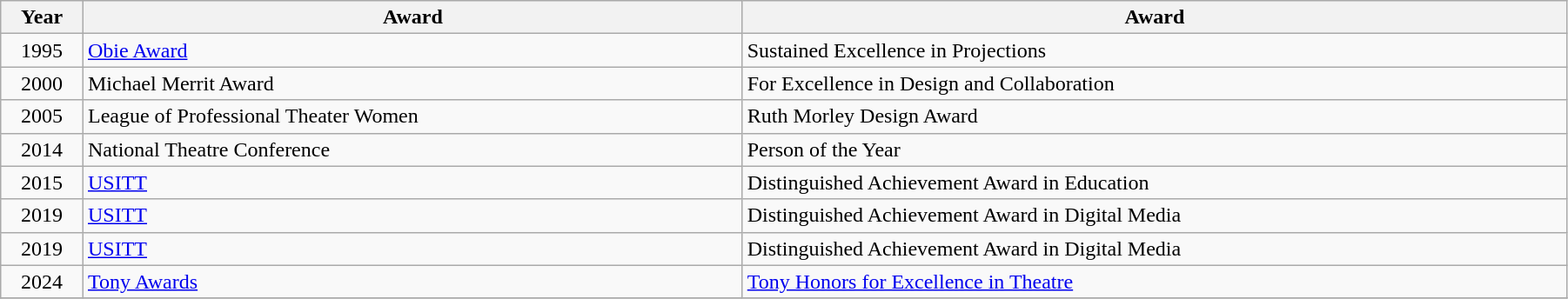<table class="wikitable" style="width:95%;">
<tr>
<th style="width:5%;">Year</th>
<th style="width:40%;">Award</th>
<th style="width:50%;">Award</th>
</tr>
<tr>
<td style="text-align:center;">1995</td>
<td><a href='#'>Obie Award</a></td>
<td>Sustained Excellence in Projections</td>
</tr>
<tr>
<td style="text-align:center;">2000</td>
<td>Michael Merrit Award</td>
<td>For Excellence in Design and Collaboration</td>
</tr>
<tr>
<td style="text-align:center;">2005</td>
<td>League of Professional Theater Women</td>
<td>Ruth Morley Design Award</td>
</tr>
<tr>
<td style="text-align:center;">2014</td>
<td>National Theatre Conference</td>
<td>Person of the Year</td>
</tr>
<tr>
<td style="text-align:center;">2015</td>
<td><a href='#'>USITT</a></td>
<td>Distinguished Achievement Award in Education</td>
</tr>
<tr>
<td style="text-align:center;">2019</td>
<td><a href='#'>USITT</a></td>
<td>Distinguished Achievement Award in Digital Media</td>
</tr>
<tr>
<td style="text-align:center;">2019</td>
<td><a href='#'>USITT</a></td>
<td>Distinguished Achievement Award in Digital Media</td>
</tr>
<tr>
<td style="text-align:center;">2024</td>
<td><a href='#'>Tony Awards</a></td>
<td><a href='#'>Tony Honors for Excellence in Theatre</a></td>
</tr>
<tr>
</tr>
</table>
